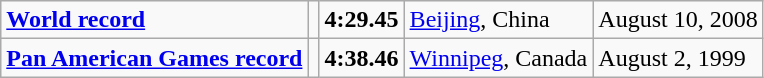<table class="wikitable">
<tr>
<td><strong><a href='#'>World record</a></strong></td>
<td></td>
<td><strong>4:29.45</strong></td>
<td><a href='#'>Beijing</a>, China</td>
<td>August 10, 2008</td>
</tr>
<tr>
<td><strong><a href='#'>Pan American Games record</a></strong></td>
<td></td>
<td><strong>4:38.46</strong></td>
<td><a href='#'>Winnipeg</a>, Canada</td>
<td>August 2, 1999</td>
</tr>
</table>
